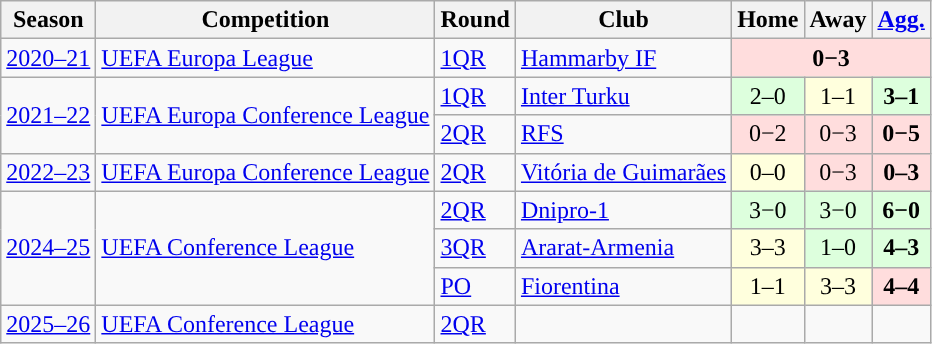<table class="wikitable">
<tr>
<th>Season</th>
<th>Competition</th>
<th>Round</th>
<th>Club</th>
<th>Home</th>
<th>Away</th>
<th><a href='#'>Agg.</a></th>
</tr>
<tr>
<td><a href='#'>2020–21</a></td>
<td><a href='#'>UEFA Europa League</a></td>
<td><a href='#'>1QR</a></td>
<td> <a href='#'>Hammarby IF</a></td>
<td colspan="3" style="text-align:center; background:#fdd;"><strong>0−3</strong></td>
</tr>
<tr>
<td rowspan="2"><a href='#'>2021–22</a></td>
<td rowspan="2"><a href='#'>UEFA Europa Conference League</a></td>
<td><a href='#'>1QR</a></td>
<td> <a href='#'>Inter Turku</a></td>
<td bgcolor="#ddffdd" style="text-align:center;">2–0</td>
<td bgcolor="#ffffdd" style="text-align:center;">1–1</td>
<td bgcolor="#ddffdd" style="text-align:center;"><strong>3–1</strong></td>
</tr>
<tr>
<td><a href='#'>2QR</a></td>
<td> <a href='#'>RFS</a></td>
<td style="text-align:center; background:#fdd;">0−2</td>
<td style="text-align:center; background:#fdd;">0−3</td>
<td style="text-align:center; background:#fdd;"><strong>0−5</strong></td>
</tr>
<tr>
<td><a href='#'>2022–23</a></td>
<td><a href='#'>UEFA Europa Conference League</a></td>
<td><a href='#'>2QR</a></td>
<td> <a href='#'>Vitória de Guimarães</a></td>
<td bgcolor="#ffffdd" style="text-align:center;">0–0</td>
<td style="text-align:center; background:#fdd;">0−3</td>
<td style="text-align:center; background:#fdd;"><strong>0–3</strong></td>
</tr>
<tr>
<td rowspan="3"><a href='#'>2024–25</a></td>
<td rowspan="3"><a href='#'>UEFA Conference League</a></td>
<td><a href='#'>2QR</a></td>
<td> <a href='#'>Dnipro-1</a></td>
<td bgcolor="#ddffdd" style="text-align:center;">3−0 </td>
<td bgcolor="#ddffdd" style="text-align:center;">3−0 </td>
<td bgcolor="#ddffdd" style="text-align:center;"><strong>6−0</strong></td>
</tr>
<tr>
<td><a href='#'>3QR</a></td>
<td> <a href='#'>Ararat-Armenia</a></td>
<td bgcolor="#ffffdd" style="text-align:center;">3–3</td>
<td bgcolor="#ddffdd" style="text-align:center;">1–0</td>
<td style="text-align:center; background:#ddffdd;"><strong>4–3</strong></td>
</tr>
<tr>
<td><a href='#'>PO</a></td>
<td> <a href='#'>Fiorentina</a></td>
<td bgcolor="#ffffdd" style="text-align:center;">1–1 </td>
<td bgcolor="#ffffdd" style="text-align:center;">3–3</td>
<td style="text-align:center; background:#fdd;"><strong>4–4 </strong></td>
</tr>
<tr>
<td><a href='#'>2025–26</a></td>
<td><a href='#'>UEFA Conference League</a></td>
<td><a href='#'>2QR</a></td>
<td></td>
<td style="text-align:center;"></td>
<td style="text-align:center;"></td>
<td style="text-align:center;"></td>
</tr>
</table>
